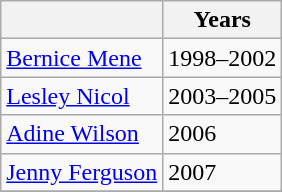<table class="wikitable collapsible">
<tr>
<th></th>
<th>Years</th>
</tr>
<tr>
<td><a href='#'>Bernice Mene</a></td>
<td>1998–2002</td>
</tr>
<tr>
<td><a href='#'>Lesley Nicol</a></td>
<td>2003–2005</td>
</tr>
<tr>
<td><a href='#'>Adine Wilson</a></td>
<td>2006</td>
</tr>
<tr>
<td><a href='#'>Jenny Ferguson</a></td>
<td>2007</td>
</tr>
<tr>
</tr>
</table>
